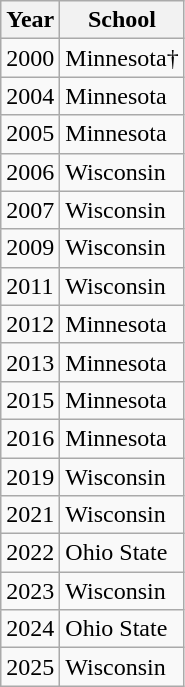<table class="wikitable">
<tr>
<th>Year</th>
<th>School</th>
</tr>
<tr>
<td>2000</td>
<td>Minnesota†</td>
</tr>
<tr>
<td>2004</td>
<td>Minnesota</td>
</tr>
<tr>
<td>2005</td>
<td>Minnesota</td>
</tr>
<tr>
<td>2006</td>
<td>Wisconsin</td>
</tr>
<tr>
<td>2007</td>
<td>Wisconsin</td>
</tr>
<tr>
<td>2009</td>
<td>Wisconsin</td>
</tr>
<tr>
<td>2011</td>
<td>Wisconsin</td>
</tr>
<tr>
<td>2012</td>
<td>Minnesota</td>
</tr>
<tr>
<td>2013</td>
<td>Minnesota</td>
</tr>
<tr>
<td>2015</td>
<td>Minnesota</td>
</tr>
<tr>
<td>2016</td>
<td>Minnesota</td>
</tr>
<tr>
<td>2019</td>
<td>Wisconsin</td>
</tr>
<tr>
<td>2021</td>
<td>Wisconsin</td>
</tr>
<tr>
<td>2022</td>
<td>Ohio State</td>
</tr>
<tr>
<td>2023</td>
<td>Wisconsin</td>
</tr>
<tr>
<td>2024</td>
<td>Ohio State</td>
</tr>
<tr>
<td>2025</td>
<td>Wisconsin</td>
</tr>
</table>
